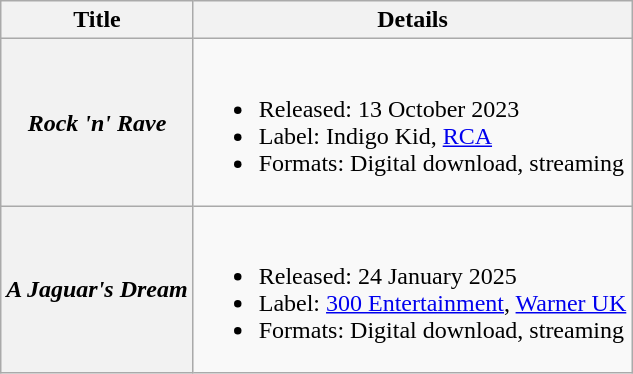<table class="wikitable plainrowheaders">
<tr>
<th scope="col">Title</th>
<th scope="col">Details</th>
</tr>
<tr>
<th scope="row"><em>Rock 'n' Rave</em></th>
<td><br><ul><li>Released: 13 October 2023</li><li>Label: Indigo Kid, <a href='#'>RCA</a></li><li>Formats: Digital download, streaming</li></ul></td>
</tr>
<tr>
<th scope="row"><em>A Jaguar's Dream</em></th>
<td><br><ul><li>Released: 24 January 2025</li><li>Label: <a href='#'>300 Entertainment</a>, <a href='#'>Warner UK</a></li><li>Formats: Digital download, streaming</li></ul></td>
</tr>
</table>
